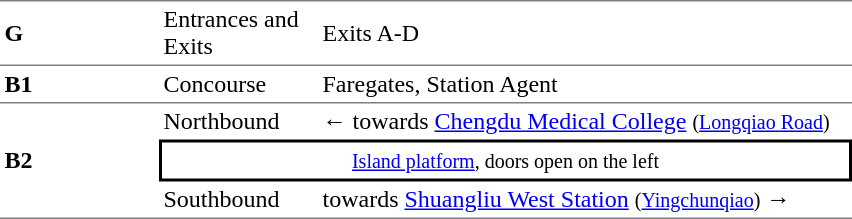<table cellspacing=0 cellpadding=3>
<tr>
<td style="border-top:solid 1px gray;border-bottom:solid 1px gray;" width=100><strong>G</strong></td>
<td style="border-top:solid 1px gray;border-bottom:solid 1px gray;" width=100>Entrances and Exits</td>
<td style="border-top:solid 1px gray;border-bottom:solid 1px gray;" width=350>Exits A-D</td>
</tr>
<tr>
<td style="border-bottom:solid 1px gray;"><strong>B1</strong></td>
<td style="border-bottom:solid 1px gray;">Concourse</td>
<td style="border-bottom:solid 1px gray;">Faregates, Station Agent</td>
</tr>
<tr>
<td style="border-bottom:solid 1px gray;" rowspan=3><strong>B2</strong></td>
<td>Northbound</td>
<td>←  towards <a href='#'>Chengdu Medical College</a> <small>(<a href='#'>Longqiao Road</a>)</small></td>
</tr>
<tr>
<td style="border-right:solid 2px black;border-left:solid 2px black;border-top:solid 2px black;border-bottom:solid 2px black;text-align:center;" colspan=2><small><a href='#'>Island platform</a>, doors open on the left</small></td>
</tr>
<tr>
<td style="border-bottom:solid 1px gray;">Southbound</td>
<td style="border-bottom:solid 1px gray;">  towards <a href='#'>Shuangliu West Station</a> <small>(<a href='#'>Yingchunqiao</a>)</small> →</td>
</tr>
</table>
